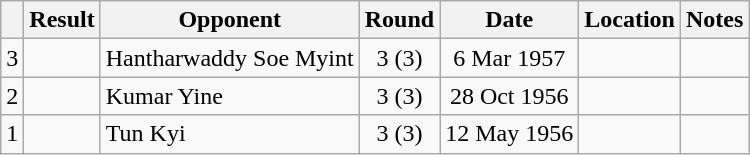<table class="wikitable" style="text-align:center">
<tr>
<th></th>
<th>Result</th>
<th>Opponent</th>
<th>Round</th>
<th>Date</th>
<th>Location</th>
<th>Notes</th>
</tr>
<tr>
<td>3</td>
<td></td>
<td style="text-align:left;"> Hantharwaddy Soe Myint</td>
<td>3 (3)</td>
<td>6 Mar 1957</td>
<td style="text-align:left;"> </td>
<td style="text-align:left;"></td>
</tr>
<tr>
<td>2</td>
<td></td>
<td style="text-align:left;"> Kumar Yine</td>
<td>3 (3)</td>
<td>28 Oct 1956</td>
<td style="text-align:left;"> </td>
<td style="text-align:left;"></td>
</tr>
<tr>
<td>1</td>
<td></td>
<td style="text-align:left;"> Tun Kyi</td>
<td>3 (3)</td>
<td>12 May 1956</td>
<td style="text-align:left;"> </td>
<td></td>
</tr>
</table>
